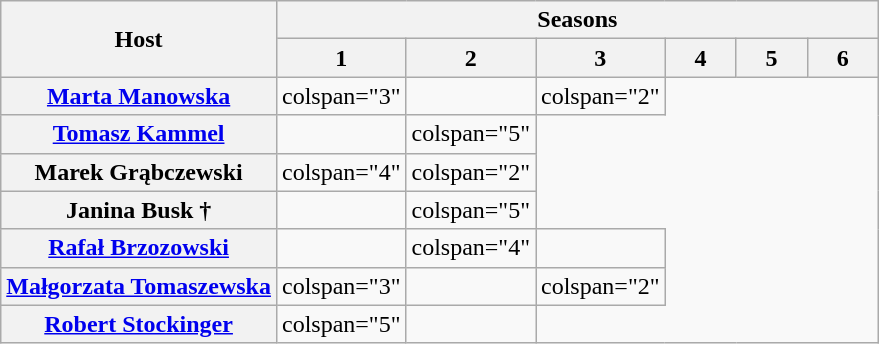<table class="wikitable">
<tr>
<th rowspan="2">Host</th>
<th colspan="10">Seasons</th>
</tr>
<tr>
<th width="40">1</th>
<th width="40">2</th>
<th width="40">3</th>
<th width="40">4</th>
<th width="40">5</th>
<th width="40">6</th>
</tr>
<tr>
<th><a href='#'>Marta Manowska</a></th>
<td>colspan="3" </td>
<td></td>
<td>colspan="2" </td>
</tr>
<tr>
<th><a href='#'>Tomasz Kammel</a></th>
<td></td>
<td>colspan="5" </td>
</tr>
<tr>
<th>Marek Grąbczewski</th>
<td>colspan="4" </td>
<td>colspan="2" </td>
</tr>
<tr>
<th>Janina Busk †</th>
<td></td>
<td>colspan="5" </td>
</tr>
<tr>
<th><a href='#'>Rafał Brzozowski</a></th>
<td></td>
<td>colspan="4" </td>
<td></td>
</tr>
<tr>
<th><a href='#'>Małgorzata Tomaszewska</a></th>
<td>colspan="3" </td>
<td></td>
<td>colspan="2" </td>
</tr>
<tr>
<th><a href='#'>Robert Stockinger</a></th>
<td>colspan="5" </td>
<td></td>
</tr>
</table>
